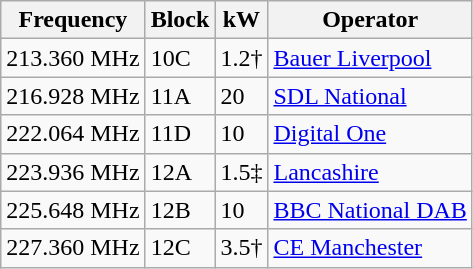<table class="wikitable sortable">
<tr>
<th>Frequency</th>
<th>Block</th>
<th>kW</th>
<th>Operator</th>
</tr>
<tr>
<td>213.360 MHz</td>
<td>10C</td>
<td>1.2†</td>
<td><a href='#'>Bauer Liverpool</a></td>
</tr>
<tr>
<td>216.928 MHz</td>
<td>11A</td>
<td>20</td>
<td><a href='#'>SDL National</a></td>
</tr>
<tr>
<td>222.064 MHz</td>
<td>11D</td>
<td>10</td>
<td><a href='#'>Digital One</a></td>
</tr>
<tr>
<td>223.936 MHz</td>
<td>12A</td>
<td>1.5‡</td>
<td><a href='#'>Lancashire</a></td>
</tr>
<tr>
<td>225.648 MHz</td>
<td>12B</td>
<td>10</td>
<td><a href='#'>BBC National DAB</a></td>
</tr>
<tr>
<td>227.360 MHz</td>
<td>12C</td>
<td>3.5†</td>
<td><a href='#'>CE Manchester</a></td>
</tr>
</table>
